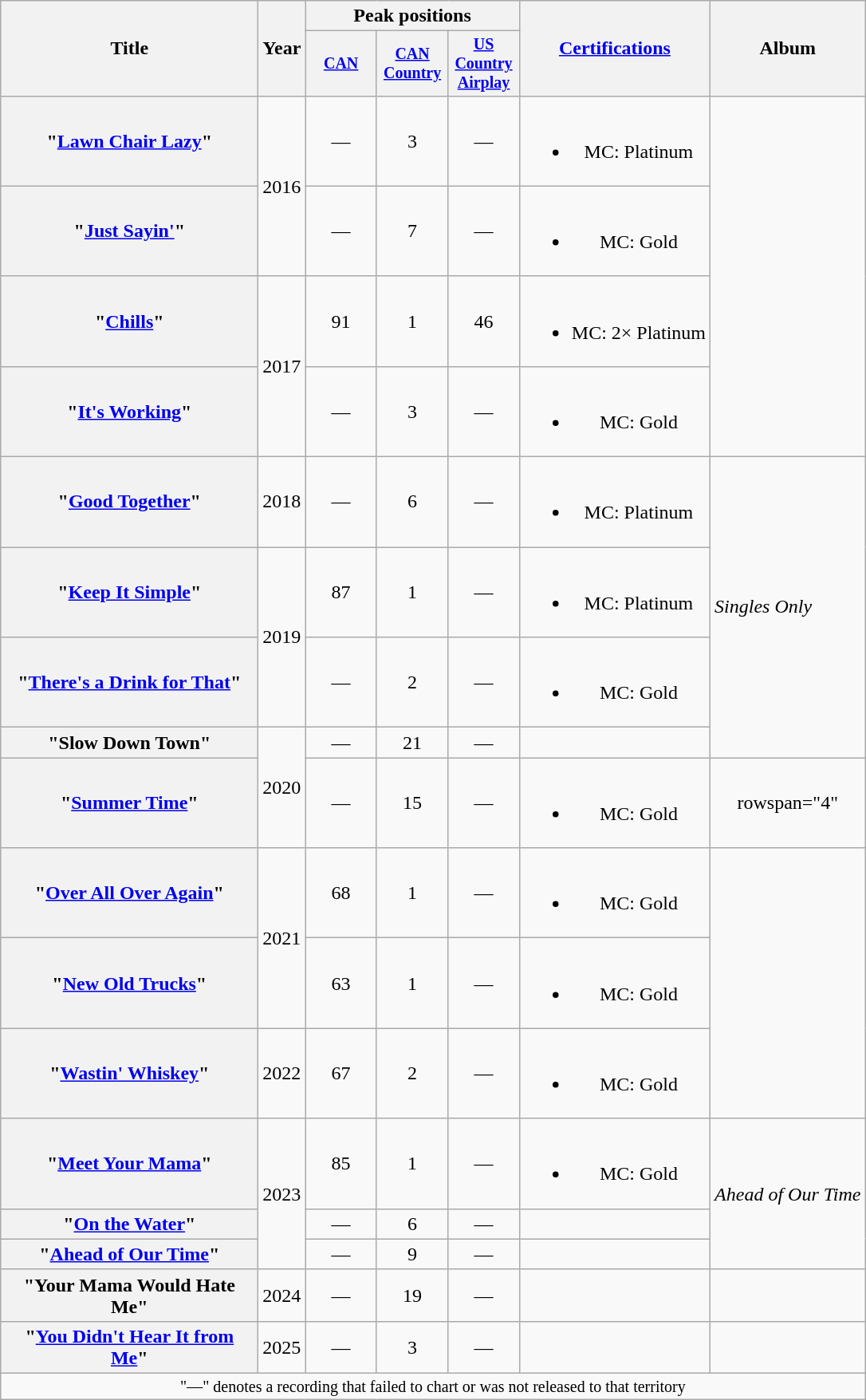<table class="wikitable plainrowheaders" style="text-align:center;">
<tr>
<th scope="col" style="width: 13em;" rowspan="2">Title</th>
<th scope="col" rowspan="2">Year</th>
<th scope="col" colspan="3">Peak positions</th>
<th scope="col" rowspan="2"><a href='#'>Certifications</a></th>
<th scope="col" rowspan="2">Album</th>
</tr>
<tr style="font-size:smaller;">
<th style="width:4em;"><a href='#'>CAN</a><br></th>
<th style="width:4em;"><a href='#'>CAN Country</a><br></th>
<th style="width:4em;"><a href='#'>US Country Airplay</a><br></th>
</tr>
<tr>
<th scope="row">"<a href='#'>Lawn Chair Lazy</a>"</th>
<td rowspan="2">2016</td>
<td>—</td>
<td>3</td>
<td>—</td>
<td><br><ul><li>MC: Platinum</li></ul></td>
<td rowspan="4" align="left"></td>
</tr>
<tr>
<th scope="row">"<a href='#'>Just Sayin'</a>"</th>
<td>—</td>
<td>7</td>
<td>—</td>
<td><br><ul><li>MC: Gold</li></ul></td>
</tr>
<tr>
<th scope="row">"<a href='#'>Chills</a>"</th>
<td rowspan="2">2017</td>
<td>91</td>
<td>1</td>
<td>46</td>
<td><br><ul><li>MC: 2× Platinum</li></ul></td>
</tr>
<tr>
<th scope="row">"<a href='#'>It's Working</a>"</th>
<td>—</td>
<td>3</td>
<td>—</td>
<td><br><ul><li>MC: Gold</li></ul></td>
</tr>
<tr>
<th scope="row">"<a href='#'>Good Together</a>"</th>
<td>2018</td>
<td>—</td>
<td>6</td>
<td>—</td>
<td><br><ul><li>MC: Platinum</li></ul></td>
<td rowspan="4" align="left"><em>Singles Only</em></td>
</tr>
<tr>
<th scope="row">"<a href='#'>Keep It Simple</a>"</th>
<td rowspan="2">2019</td>
<td>87</td>
<td>1</td>
<td>—</td>
<td><br><ul><li>MC: Platinum</li></ul></td>
</tr>
<tr>
<th scope="row">"<a href='#'>There's a Drink for That</a>"</th>
<td>—</td>
<td>2</td>
<td>—</td>
<td><br><ul><li>MC: Gold</li></ul></td>
</tr>
<tr>
<th scope="row">"Slow Down Town"</th>
<td rowspan="2">2020</td>
<td>—</td>
<td>21</td>
<td>—</td>
<td></td>
</tr>
<tr>
<th scope="row">"<a href='#'>Summer Time</a>"</th>
<td>—</td>
<td>15</td>
<td>—</td>
<td><br><ul><li>MC: Gold</li></ul></td>
<td>rowspan="4" </td>
</tr>
<tr>
<th scope="row">"<a href='#'>Over All Over Again</a>"</th>
<td rowspan="2">2021</td>
<td>68</td>
<td>1</td>
<td>—</td>
<td><br><ul><li>MC: Gold</li></ul></td>
</tr>
<tr>
<th scope="row">"<a href='#'>New Old Trucks</a>"<br></th>
<td>63</td>
<td>1</td>
<td>—</td>
<td><br><ul><li>MC: Gold</li></ul></td>
</tr>
<tr>
<th scope="row">"<a href='#'>Wastin' Whiskey</a>"</th>
<td>2022</td>
<td>67</td>
<td>2</td>
<td>—</td>
<td><br><ul><li>MC: Gold</li></ul></td>
</tr>
<tr>
<th scope="row">"<a href='#'>Meet Your Mama</a>"</th>
<td rowspan="3">2023</td>
<td>85</td>
<td>1</td>
<td>—</td>
<td><br><ul><li>MC: Gold</li></ul></td>
<td rowspan="3" align="left"><em>Ahead of Our Time</em></td>
</tr>
<tr>
<th scope="row">"<a href='#'>On the Water</a>"<br></th>
<td>—</td>
<td>6</td>
<td>—</td>
<td></td>
</tr>
<tr>
<th scope="row">"<a href='#'>Ahead of Our Time</a>"</th>
<td>—</td>
<td>9</td>
<td>—</td>
<td></td>
</tr>
<tr>
<th scope="row">"Your Mama Would Hate Me"<br></th>
<td>2024</td>
<td>—</td>
<td>19</td>
<td>—</td>
<td></td>
<td></td>
</tr>
<tr>
<th scope="row">"<a href='#'>You Didn't Hear It from Me</a>"</th>
<td>2025</td>
<td>—</td>
<td>3</td>
<td>—</td>
<td></td>
<td></td>
</tr>
<tr>
<td colspan="8" style="font-size:smaller;">"—" denotes a recording that failed to chart or was not released to that territory</td>
</tr>
</table>
